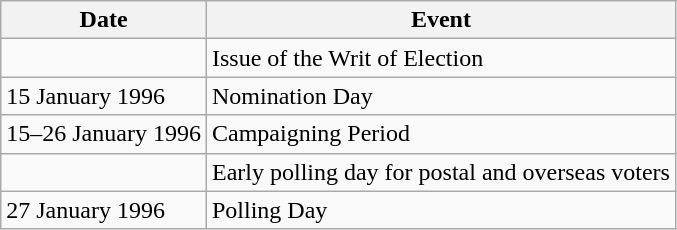<table class="wikitable">
<tr>
<th>Date</th>
<th>Event</th>
</tr>
<tr>
<td></td>
<td>Issue of the Writ of Election</td>
</tr>
<tr>
<td>15 January 1996</td>
<td>Nomination Day</td>
</tr>
<tr>
<td>15–26 January 1996</td>
<td>Campaigning Period</td>
</tr>
<tr>
<td></td>
<td>Early polling day for postal and overseas voters</td>
</tr>
<tr>
<td>27 January 1996</td>
<td>Polling Day</td>
</tr>
</table>
